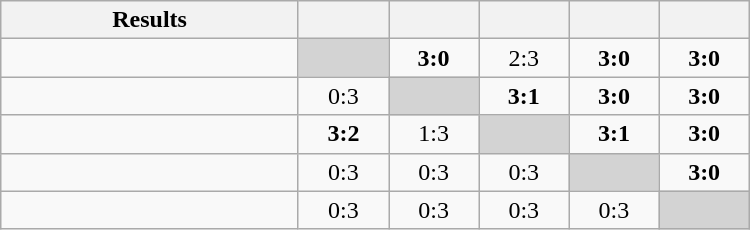<table class=wikitable style="text-align:center" width="500">
<tr>
<th width=33%>Results</th>
<th width=10%></th>
<th width=10%></th>
<th width=10%></th>
<th width=10%></th>
<th width=10%></th>
</tr>
<tr>
<td align="right"></td>
<td bgcolor=lightgrey></td>
<td><strong>3:0</strong></td>
<td>2:3</td>
<td><strong>3:0</strong></td>
<td><strong>3:0</strong></td>
</tr>
<tr>
<td align="right"></td>
<td>0:3</td>
<td bgcolor=lightgrey></td>
<td><strong>3:1</strong></td>
<td><strong>3:0</strong></td>
<td><strong>3:0</strong></td>
</tr>
<tr>
<td align="right"></td>
<td><strong>3:2</strong></td>
<td>1:3</td>
<td bgcolor=lightgrey></td>
<td><strong>3:1</strong></td>
<td><strong>3:0</strong></td>
</tr>
<tr>
<td align="right"></td>
<td>0:3</td>
<td>0:3</td>
<td>0:3</td>
<td bgcolor=lightgrey></td>
<td><strong>3:0</strong></td>
</tr>
<tr>
<td align="right"></td>
<td>0:3</td>
<td>0:3</td>
<td>0:3</td>
<td>0:3</td>
<td bgcolor=lightgrey></td>
</tr>
</table>
